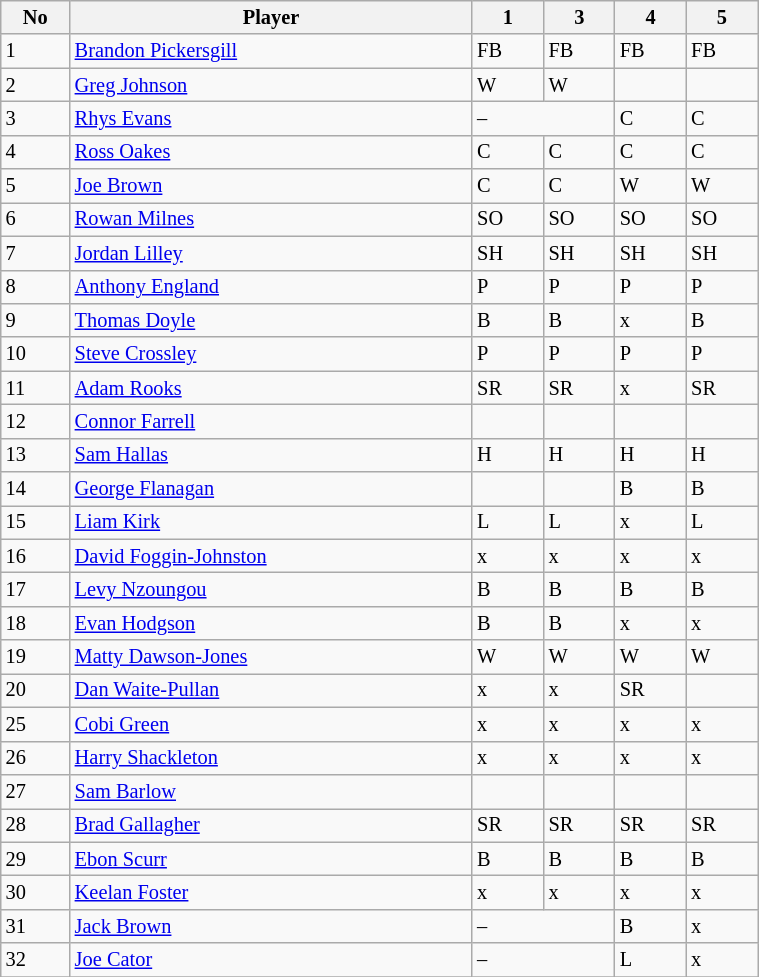<table class="wikitable"  style="font-size:85%; width:40%;">
<tr>
<th>No</th>
<th>Player</th>
<th>1</th>
<th>3</th>
<th>4</th>
<th>5</th>
</tr>
<tr>
<td>1</td>
<td><a href='#'>Brandon Pickersgill</a></td>
<td>FB</td>
<td>FB</td>
<td>FB</td>
<td>FB</td>
</tr>
<tr>
<td>2</td>
<td><a href='#'>Greg Johnson</a></td>
<td>W</td>
<td>W</td>
<td></td>
<td></td>
</tr>
<tr>
<td>3</td>
<td><a href='#'>Rhys Evans</a></td>
<td colspan="2">–</td>
<td>C</td>
<td>C</td>
</tr>
<tr>
<td>4</td>
<td><a href='#'>Ross Oakes</a></td>
<td>C</td>
<td>C</td>
<td>C</td>
<td>C</td>
</tr>
<tr>
<td>5</td>
<td><a href='#'>Joe Brown</a></td>
<td>C</td>
<td>C</td>
<td>W</td>
<td>W</td>
</tr>
<tr>
<td>6</td>
<td><a href='#'>Rowan Milnes</a></td>
<td>SO</td>
<td>SO</td>
<td>SO</td>
<td>SO</td>
</tr>
<tr>
<td>7</td>
<td><a href='#'>Jordan Lilley</a></td>
<td>SH</td>
<td>SH</td>
<td>SH</td>
<td>SH</td>
</tr>
<tr>
<td>8</td>
<td><a href='#'>Anthony England</a></td>
<td>P</td>
<td>P</td>
<td>P</td>
<td>P</td>
</tr>
<tr>
<td>9</td>
<td><a href='#'>Thomas Doyle</a></td>
<td>B</td>
<td>B</td>
<td>x</td>
<td>B</td>
</tr>
<tr>
<td>10</td>
<td><a href='#'>Steve Crossley</a></td>
<td>P</td>
<td>P</td>
<td>P</td>
<td>P</td>
</tr>
<tr>
<td>11</td>
<td><a href='#'>Adam Rooks</a></td>
<td>SR</td>
<td>SR</td>
<td>x</td>
<td>SR</td>
</tr>
<tr>
<td>12</td>
<td><a href='#'>Connor Farrell</a></td>
<td></td>
<td></td>
<td></td>
<td></td>
</tr>
<tr>
<td>13</td>
<td><a href='#'>Sam Hallas</a></td>
<td>H</td>
<td>H</td>
<td>H</td>
<td>H</td>
</tr>
<tr>
<td>14</td>
<td><a href='#'>George Flanagan</a></td>
<td></td>
<td></td>
<td>B</td>
<td>B</td>
</tr>
<tr>
<td>15</td>
<td><a href='#'>Liam Kirk</a></td>
<td>L</td>
<td>L</td>
<td>x</td>
<td>L</td>
</tr>
<tr>
<td>16</td>
<td><a href='#'>David Foggin-Johnston</a></td>
<td>x</td>
<td>x</td>
<td>x</td>
<td>x</td>
</tr>
<tr>
<td>17</td>
<td><a href='#'>Levy Nzoungou</a></td>
<td>B</td>
<td>B</td>
<td>B</td>
<td>B</td>
</tr>
<tr>
<td>18</td>
<td><a href='#'>Evan Hodgson</a></td>
<td>B</td>
<td>B</td>
<td>x</td>
<td>x</td>
</tr>
<tr>
<td>19</td>
<td><a href='#'>Matty Dawson-Jones</a></td>
<td>W</td>
<td>W</td>
<td>W</td>
<td>W</td>
</tr>
<tr>
<td>20</td>
<td><a href='#'>Dan Waite-Pullan</a></td>
<td>x</td>
<td>x</td>
<td>SR</td>
<td></td>
</tr>
<tr>
<td>25</td>
<td><a href='#'>Cobi Green</a></td>
<td>x</td>
<td>x</td>
<td>x</td>
<td>x</td>
</tr>
<tr>
<td>26</td>
<td><a href='#'>Harry Shackleton</a></td>
<td>x</td>
<td>x</td>
<td>x</td>
<td>x</td>
</tr>
<tr>
<td>27</td>
<td><a href='#'>Sam Barlow</a></td>
<td></td>
<td></td>
<td></td>
<td></td>
</tr>
<tr>
<td>28</td>
<td><a href='#'>Brad Gallagher</a></td>
<td>SR</td>
<td>SR</td>
<td>SR</td>
<td>SR</td>
</tr>
<tr>
<td>29</td>
<td><a href='#'>Ebon Scurr</a></td>
<td>B</td>
<td>B</td>
<td>B</td>
<td>B</td>
</tr>
<tr>
<td>30</td>
<td><a href='#'>Keelan Foster</a></td>
<td>x</td>
<td>x</td>
<td>x</td>
<td>x</td>
</tr>
<tr>
<td>31</td>
<td><a href='#'>Jack Brown</a></td>
<td colspan="2">–</td>
<td>B</td>
<td>x</td>
</tr>
<tr>
<td>32</td>
<td><a href='#'>Joe Cator</a></td>
<td colspan="2">–</td>
<td>L</td>
<td>x</td>
</tr>
<tr>
</tr>
</table>
